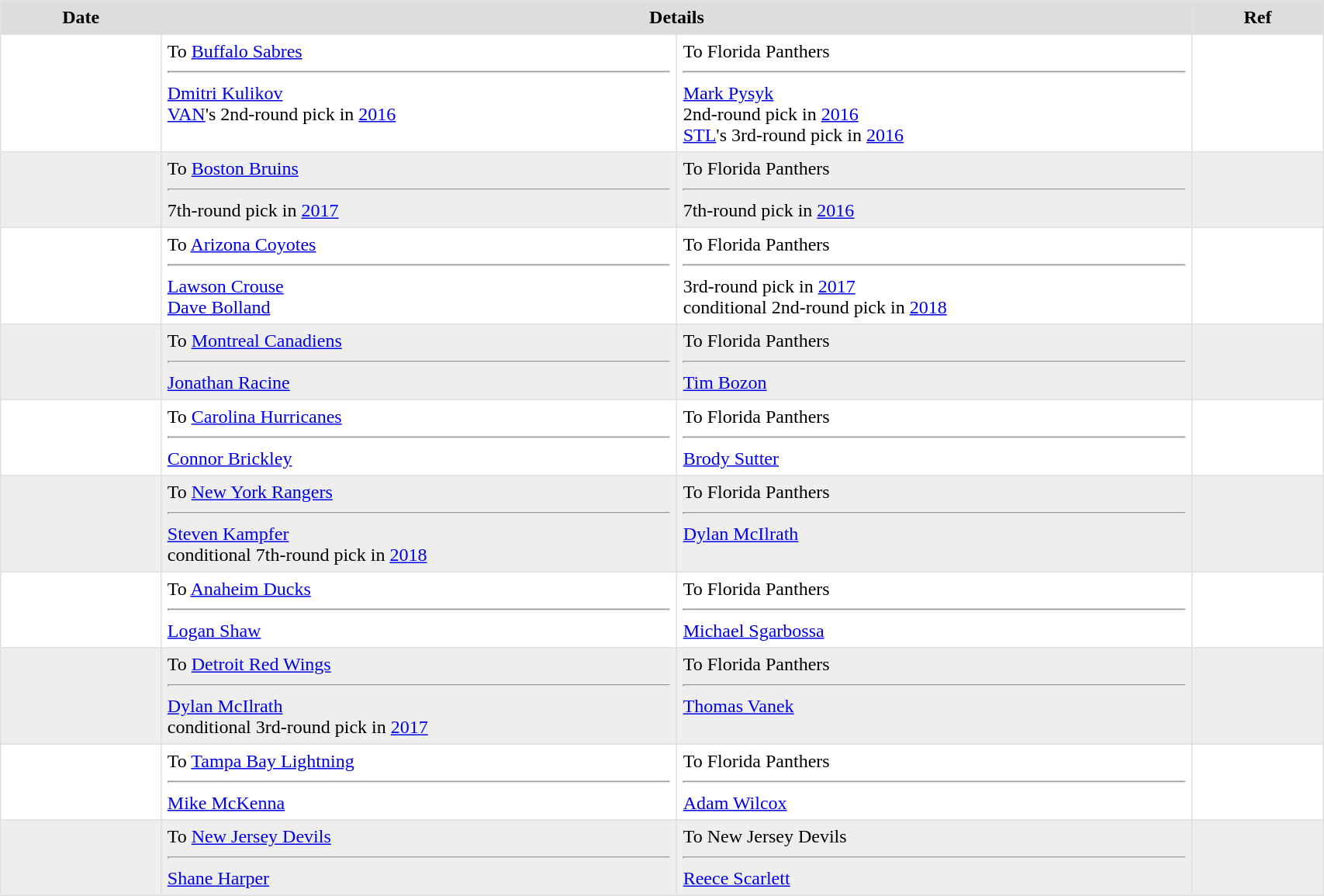<table border=1 style="border-collapse:collapse" bordercolor="#DFDFDF" cellpadding="5" width=90%>
<tr style="background:#ddd;">
<th>Date</th>
<th colspan="2">Details</th>
<th><strong>Ref</strong></th>
</tr>
<tr>
<td></td>
<td valign="top">To <a href='#'>Buffalo Sabres</a><hr><a href='#'>Dmitri Kulikov</a><br><a href='#'>VAN</a>'s 2nd-round pick in <a href='#'>2016</a></td>
<td valign="top">To Florida Panthers<hr><a href='#'>Mark Pysyk</a><br>2nd-round pick in <a href='#'>2016</a><br><a href='#'>STL</a>'s 3rd-round pick in <a href='#'>2016</a></td>
<td></td>
</tr>
<tr style="background:#eee;">
<td></td>
<td valign="top">To <a href='#'>Boston Bruins</a> <hr>7th-round pick in <a href='#'>2017</a></td>
<td valign="top">To Florida Panthers <hr>7th-round pick in <a href='#'>2016</a></td>
<td></td>
</tr>
<tr>
<td></td>
<td style="width:39%;" valign="top">To <a href='#'>Arizona Coyotes</a><hr><a href='#'>Lawson Crouse</a><br><a href='#'>Dave Bolland</a></td>
<td style="width:39%;" valign="top">To Florida Panthers<hr>3rd-round pick in <a href='#'>2017</a><br>conditional 2nd-round pick in <a href='#'>2018</a></td>
<td></td>
</tr>
<tr style="background:#eee;">
<td></td>
<td style="width:39%;" valign="top">To <a href='#'>Montreal Canadiens</a><hr><a href='#'>Jonathan Racine</a></td>
<td style="width:39%;" valign="top">To Florida Panthers<hr><a href='#'>Tim Bozon</a></td>
<td></td>
</tr>
<tr>
<td></td>
<td style="width:39%;" valign="top">To <a href='#'>Carolina Hurricanes</a><hr><a href='#'>Connor Brickley</a></td>
<td style="width:39%;" valign="top">To Florida Panthers<hr><a href='#'>Brody Sutter</a></td>
<td></td>
</tr>
<tr style="background:#eee;">
<td></td>
<td style="width:39%;" valign="top">To <a href='#'>New York Rangers</a><hr><a href='#'>Steven Kampfer</a><br>conditional 7th-round pick in <a href='#'>2018</a></td>
<td style="width:39%;" valign="top">To Florida Panthers<hr><a href='#'>Dylan McIlrath</a></td>
<td></td>
</tr>
<tr>
<td></td>
<td style="width:39%;" valign="top">To <a href='#'>Anaheim Ducks</a><hr><a href='#'>Logan Shaw</a></td>
<td style="width:39%;" valign="top">To Florida Panthers<hr><a href='#'>Michael Sgarbossa</a></td>
<td></td>
</tr>
<tr style="background:#eee;">
<td></td>
<td style="width:39%;" valign="top">To <a href='#'>Detroit Red Wings</a><hr><a href='#'>Dylan McIlrath</a><br>conditional 3rd-round pick in <a href='#'>2017</a></td>
<td style="width:39%;" valign="top">To Florida Panthers<hr><a href='#'>Thomas Vanek</a></td>
<td></td>
</tr>
<tr>
<td></td>
<td valign="top">To <a href='#'>Tampa Bay Lightning</a><hr><a href='#'>Mike McKenna</a></td>
<td valign="top">To Florida Panthers<hr><a href='#'>Adam Wilcox</a></td>
<td></td>
</tr>
<tr style="background:#eee;">
<td></td>
<td valign="top">To <a href='#'>New Jersey Devils</a><hr><a href='#'>Shane Harper</a></td>
<td valign="top">To New Jersey Devils<hr><a href='#'>Reece Scarlett</a></td>
<td></td>
</tr>
</table>
